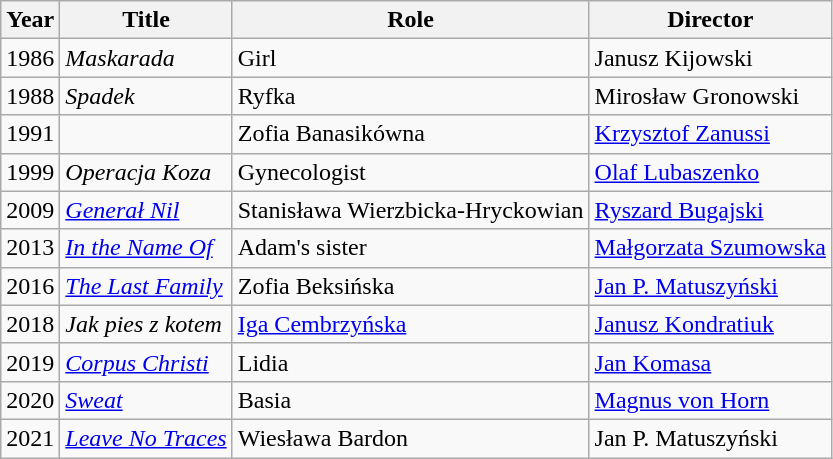<table class="wikitable sortable">
<tr>
<th>Year</th>
<th>Title</th>
<th>Role</th>
<th class="unsortable">Director</th>
</tr>
<tr>
<td>1986</td>
<td><em>Maskarada</em></td>
<td>Girl</td>
<td>Janusz Kijowski</td>
</tr>
<tr>
<td>1988</td>
<td><em>Spadek</em></td>
<td>Ryfka</td>
<td>Mirosław Gronowski</td>
</tr>
<tr>
<td>1991</td>
<td></td>
<td>Zofia Banasikówna</td>
<td><a href='#'>Krzysztof Zanussi</a></td>
</tr>
<tr>
<td>1999</td>
<td><em>Operacja Koza</em></td>
<td>Gynecologist</td>
<td><a href='#'>Olaf Lubaszenko</a></td>
</tr>
<tr>
<td>2009</td>
<td><em><a href='#'>Generał Nil</a></em></td>
<td>Stanisława Wierzbicka-Hryckowian</td>
<td><a href='#'>Ryszard Bugajski</a></td>
</tr>
<tr>
<td>2013</td>
<td><em><a href='#'>In the Name Of</a></em></td>
<td>Adam's sister</td>
<td><a href='#'>Małgorzata Szumowska</a></td>
</tr>
<tr>
<td>2016</td>
<td><em><a href='#'>The Last Family</a></em></td>
<td>Zofia Beksińska</td>
<td><a href='#'>Jan P. Matuszyński</a></td>
</tr>
<tr>
<td>2018</td>
<td><em>Jak pies z kotem</em></td>
<td><a href='#'>Iga Cembrzyńska</a></td>
<td><a href='#'>Janusz Kondratiuk</a></td>
</tr>
<tr>
<td>2019</td>
<td><em><a href='#'>Corpus Christi</a></em></td>
<td>Lidia</td>
<td><a href='#'>Jan Komasa</a></td>
</tr>
<tr>
<td>2020</td>
<td><em><a href='#'>Sweat</a></em></td>
<td>Basia</td>
<td><a href='#'>Magnus von Horn</a></td>
</tr>
<tr>
<td>2021</td>
<td><em><a href='#'>Leave No Traces</a></em></td>
<td>Wiesława Bardon</td>
<td>Jan P. Matuszyński</td>
</tr>
</table>
